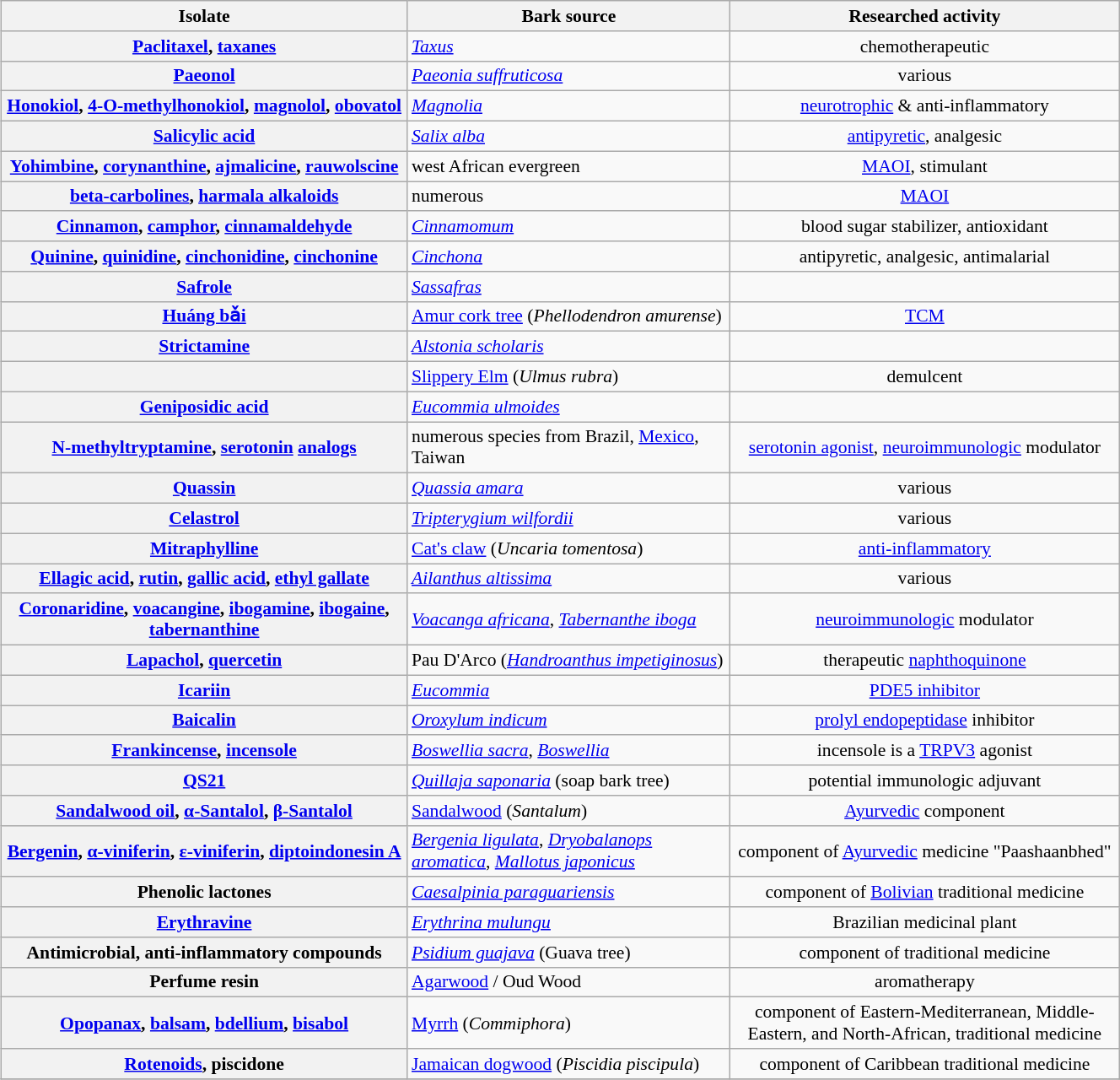<table class="wikitable" style="width: 70%; float: top; font-size: 90%; margin-left: 25px;">
<tr>
<th scope="col" style="width: 70px;">Isolate</th>
<th scope="col" style="width: 70px;">Bark source</th>
<th scope="col" width="80px">Researched activity</th>
</tr>
<tr>
<th><a href='#'>Paclitaxel</a>, <a href='#'>taxanes</a></th>
<td><em><a href='#'>Taxus</a></em></td>
<td style="text-align: center;">chemotherapeutic</td>
</tr>
<tr>
<th><a href='#'>Paeonol</a></th>
<td><em><a href='#'>Paeonia suffruticosa</a></em></td>
<td style="text-align: center;">various</td>
</tr>
<tr>
<th><a href='#'>Honokiol</a>, <a href='#'>4-O-methylhonokiol</a>, <a href='#'>magnolol</a>, <a href='#'>obovatol</a></th>
<td><em><a href='#'>Magnolia</a></em></td>
<td style="text-align: center;"><a href='#'>neurotrophic</a> & anti-inflammatory</td>
</tr>
<tr>
<th><a href='#'>Salicylic acid</a></th>
<td><em><a href='#'>Salix alba</a></em></td>
<td style="text-align: center;"><a href='#'>antipyretic</a>, analgesic</td>
</tr>
<tr>
<th><a href='#'>Yohimbine</a>, <a href='#'>corynanthine</a>, <a href='#'>ajmalicine</a>, <a href='#'>rauwolscine</a></th>
<td>west African evergreen</td>
<td style="text-align: center;"><a href='#'>MAOI</a>, stimulant</td>
</tr>
<tr>
<th><a href='#'>beta-carbolines</a>, <a href='#'>harmala alkaloids</a></th>
<td>numerous</td>
<td style="text-align: center;"><a href='#'>MAOI</a></td>
</tr>
<tr>
<th><a href='#'>Cinnamon</a>, <a href='#'>camphor</a>, <a href='#'>cinnamaldehyde</a></th>
<td><em><a href='#'>Cinnamomum</a></em></td>
<td style="text-align: center;">blood sugar stabilizer, antioxidant</td>
</tr>
<tr>
<th><a href='#'>Quinine</a>, <a href='#'>quinidine</a>, <a href='#'>cinchonidine</a>, <a href='#'>cinchonine</a></th>
<td><em><a href='#'>Cinchona</a></em></td>
<td style="text-align: center;">antipyretic, analgesic, antimalarial</td>
</tr>
<tr>
<th><a href='#'>Safrole</a></th>
<td><em><a href='#'>Sassafras</a></em></td>
<td style="text-align: center;"></td>
</tr>
<tr>
<th><a href='#'>Huáng bǎi</a></th>
<td><a href='#'>Amur cork tree</a> (<em>Phellodendron amurense</em>)</td>
<td style="text-align: center;"><a href='#'>TCM</a></td>
</tr>
<tr>
<th><a href='#'>Strictamine</a></th>
<td><em><a href='#'>Alstonia scholaris</a></em></td>
<td style="text-align: center;"></td>
</tr>
<tr>
<th></th>
<td><a href='#'>Slippery Elm</a> (<em>Ulmus rubra</em>)</td>
<td style="text-align: center;">demulcent</td>
</tr>
<tr>
<th><a href='#'>Geniposidic acid</a></th>
<td><em><a href='#'>Eucommia ulmoides</a></em></td>
<td style="text-align: center;"></td>
</tr>
<tr>
<th><a href='#'>N-methyltryptamine</a>, <a href='#'>serotonin</a> <a href='#'>analogs</a></th>
<td>numerous species from Brazil, <a href='#'>Mexico</a>, Taiwan</td>
<td style="text-align: center;"><a href='#'>serotonin agonist</a>, <a href='#'>neuroimmunologic</a> modulator</td>
</tr>
<tr>
<th><a href='#'>Quassin</a></th>
<td><em><a href='#'>Quassia amara</a></em></td>
<td style="text-align: center;">various</td>
</tr>
<tr>
<th><a href='#'>Celastrol</a></th>
<td><em><a href='#'>Tripterygium wilfordii</a></em></td>
<td style="text-align: center;">various</td>
</tr>
<tr>
<th><a href='#'>Mitraphylline</a></th>
<td><a href='#'>Cat's claw</a> (<em>Uncaria tomentosa</em>)</td>
<td style="text-align: center;"><a href='#'>anti-inflammatory</a></td>
</tr>
<tr>
<th><a href='#'>Ellagic acid</a>, <a href='#'>rutin</a>, <a href='#'>gallic acid</a>, <a href='#'>ethyl gallate</a></th>
<td><em><a href='#'>Ailanthus altissima</a></em></td>
<td style="text-align: center;">various</td>
</tr>
<tr>
<th><a href='#'>Coronaridine</a>, <a href='#'>voacangine</a>, <a href='#'>ibogamine</a>, <a href='#'>ibogaine</a>, <a href='#'>tabernanthine</a></th>
<td><em><a href='#'>Voacanga africana</a></em>, <em><a href='#'>Tabernanthe iboga</a></em></td>
<td style="text-align: center;"><a href='#'>neuroimmunologic</a> modulator</td>
</tr>
<tr>
<th><a href='#'>Lapachol</a>, <a href='#'>quercetin</a></th>
<td>Pau D'Arco (<em><a href='#'>Handroanthus impetiginosus</a></em>)</td>
<td style="text-align: center;">therapeutic <a href='#'>naphthoquinone</a></td>
</tr>
<tr>
<th><a href='#'>Icariin</a></th>
<td><em><a href='#'>Eucommia</a></em></td>
<td style="text-align: center;"><a href='#'>PDE5 inhibitor</a></td>
</tr>
<tr>
<th><a href='#'>Baicalin</a></th>
<td><em><a href='#'>Oroxylum indicum</a></em></td>
<td style="text-align: center;"><a href='#'>prolyl endopeptidase</a> inhibitor</td>
</tr>
<tr>
<th><a href='#'>Frankincense</a>, <a href='#'>incensole</a></th>
<td><em><a href='#'>Boswellia sacra</a></em>, <em><a href='#'>Boswellia</a></em></td>
<td style="text-align: center;">incensole is a <a href='#'>TRPV3</a> agonist</td>
</tr>
<tr>
<th><a href='#'>QS21</a></th>
<td><em><a href='#'>Quillaja saponaria</a></em> (soap bark tree)</td>
<td style="text-align: center;">potential immunologic adjuvant</td>
</tr>
<tr>
<th><a href='#'>Sandalwood oil</a>, <a href='#'>α-Santalol</a>, <a href='#'>β-Santalol</a></th>
<td><a href='#'>Sandalwood</a> (<em>Santalum</em>)</td>
<td style="text-align: center;"><a href='#'>Ayurvedic</a> component</td>
</tr>
<tr>
<th><a href='#'>Bergenin</a>, <a href='#'>α-viniferin</a>, <a href='#'>ε-viniferin</a>, <a href='#'>diptoindonesin A</a></th>
<td><em><a href='#'>Bergenia ligulata</a></em>, <em><a href='#'>Dryobalanops aromatica</a></em>, <em><a href='#'>Mallotus japonicus</a></em></td>
<td style="text-align: center;">component of <a href='#'>Ayurvedic</a> medicine "Paashaanbhed"</td>
</tr>
<tr>
<th>Phenolic lactones</th>
<td><em><a href='#'>Caesalpinia paraguariensis</a></em></td>
<td style="text-align: center;">component of <a href='#'>Bolivian</a> traditional medicine</td>
</tr>
<tr>
<th><a href='#'>Erythravine</a></th>
<td><em><a href='#'>Erythrina mulungu</a></em></td>
<td style="text-align: center;">Brazilian medicinal plant</td>
</tr>
<tr>
<th>Antimicrobial, anti-inflammatory compounds</th>
<td><em><a href='#'>Psidium guajava</a></em> (Guava tree)</td>
<td style="text-align: center;">component of traditional medicine</td>
</tr>
<tr>
<th>Perfume resin</th>
<td><a href='#'>Agarwood</a> / Oud Wood</td>
<td style="text-align: center;">aromatherapy</td>
</tr>
<tr>
<th><a href='#'>Opopanax</a>, <a href='#'>balsam</a>, <a href='#'>bdellium</a>, <a href='#'>bisabol</a></th>
<td><a href='#'>Myrrh</a> (<em>Commiphora</em>)</td>
<td style="text-align: center;">component of Eastern-Mediterranean, Middle-Eastern, and North-African, traditional medicine</td>
</tr>
<tr>
<th><a href='#'>Rotenoids</a>, piscidone</th>
<td><a href='#'>Jamaican dogwood</a> (<em>Piscidia piscipula</em>)</td>
<td style="text-align: center;">component of Caribbean traditional medicine</td>
</tr>
<tr>
</tr>
</table>
